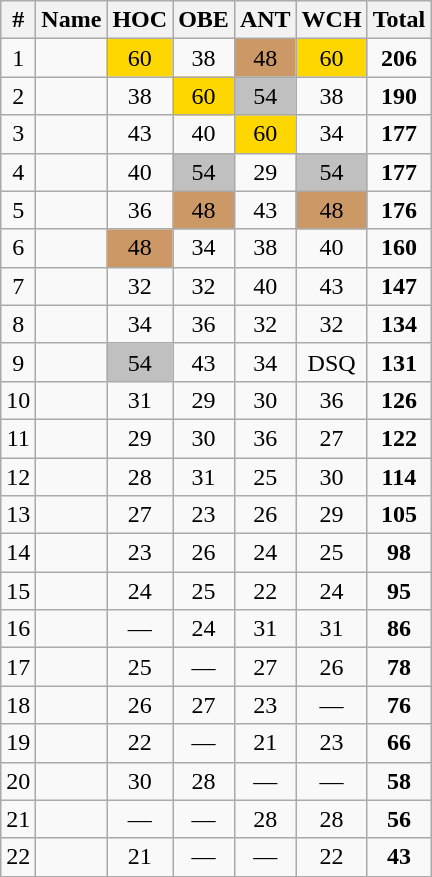<table class="wikitable sortable" style="text-align:center;">
<tr>
<th>#</th>
<th>Name</th>
<th>HOC</th>
<th>OBE</th>
<th>ANT</th>
<th>WCH</th>
<th>Total</th>
</tr>
<tr>
<td>1</td>
<td align="left"></td>
<td bgcolor="gold">60</td>
<td>38</td>
<td bgcolor=CC9966>48</td>
<td bgcolor="gold">60</td>
<td><strong>206</strong></td>
</tr>
<tr>
<td>2</td>
<td align="left"></td>
<td>38</td>
<td bgcolor="gold">60</td>
<td bgcolor="silver">54</td>
<td>38</td>
<td><strong>190</strong></td>
</tr>
<tr>
<td>3</td>
<td align="left"></td>
<td>43</td>
<td>40</td>
<td bgcolor="gold">60</td>
<td>34</td>
<td><strong>177</strong></td>
</tr>
<tr>
<td>4</td>
<td align="left"></td>
<td>40</td>
<td bgcolor="silver">54</td>
<td>29</td>
<td bgcolor="silver">54</td>
<td><strong>177</strong></td>
</tr>
<tr>
<td>5</td>
<td align="left"></td>
<td>36</td>
<td bgcolor=CC9966>48</td>
<td>43</td>
<td bgcolor=CC9966>48</td>
<td><strong>176</strong></td>
</tr>
<tr>
<td>6</td>
<td align="left"></td>
<td bgcolor=CC9966>48</td>
<td>34</td>
<td>38</td>
<td>40</td>
<td><strong>160</strong></td>
</tr>
<tr>
<td>7</td>
<td align="left"></td>
<td>32</td>
<td>32</td>
<td>40</td>
<td>43</td>
<td><strong>147</strong></td>
</tr>
<tr>
<td>8</td>
<td align="left"></td>
<td>34</td>
<td>36</td>
<td>32</td>
<td>32</td>
<td><strong>134</strong></td>
</tr>
<tr>
<td>9</td>
<td align="left"></td>
<td bgcolor="silver">54</td>
<td>43</td>
<td>34</td>
<td>DSQ</td>
<td><strong>131</strong></td>
</tr>
<tr>
<td>10</td>
<td align="left"></td>
<td>31</td>
<td>29</td>
<td>30</td>
<td>36</td>
<td><strong>126</strong></td>
</tr>
<tr>
<td>11</td>
<td align="left"></td>
<td>29</td>
<td>30</td>
<td>36</td>
<td>27</td>
<td><strong>122</strong></td>
</tr>
<tr>
<td>12</td>
<td align="left"></td>
<td>28</td>
<td>31</td>
<td>25</td>
<td>30</td>
<td><strong>114</strong></td>
</tr>
<tr>
<td>13</td>
<td align="left"></td>
<td>27</td>
<td>23</td>
<td>26</td>
<td>29</td>
<td><strong>105</strong></td>
</tr>
<tr>
<td>14</td>
<td align="left"></td>
<td>23</td>
<td>26</td>
<td>24</td>
<td>25</td>
<td><strong>98</strong></td>
</tr>
<tr>
<td>15</td>
<td align="left"></td>
<td>24</td>
<td>25</td>
<td>22</td>
<td>24</td>
<td><strong>95</strong></td>
</tr>
<tr>
<td>16</td>
<td align="left"></td>
<td>—</td>
<td>24</td>
<td>31</td>
<td>31</td>
<td><strong>86</strong></td>
</tr>
<tr>
<td>17</td>
<td align="left"></td>
<td>25</td>
<td>—</td>
<td>27</td>
<td>26</td>
<td><strong>78</strong></td>
</tr>
<tr>
<td>18</td>
<td align="left"></td>
<td>26</td>
<td>27</td>
<td>23</td>
<td>—</td>
<td><strong>76</strong></td>
</tr>
<tr>
<td>19</td>
<td align="left"></td>
<td>22</td>
<td>—</td>
<td>21</td>
<td>23</td>
<td><strong>66</strong></td>
</tr>
<tr>
<td>20</td>
<td align="left"></td>
<td>30</td>
<td>28</td>
<td>—</td>
<td>—</td>
<td><strong>58</strong></td>
</tr>
<tr>
<td>21</td>
<td align="left"></td>
<td>—</td>
<td>—</td>
<td>28</td>
<td>28</td>
<td><strong>56</strong></td>
</tr>
<tr>
<td>22</td>
<td align="left"></td>
<td>21</td>
<td>—</td>
<td>—</td>
<td>22</td>
<td><strong>43</strong></td>
</tr>
</table>
